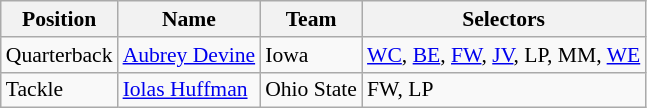<table class="wikitable" style="font-size: 90%">
<tr>
<th>Position</th>
<th>Name</th>
<th>Team</th>
<th>Selectors</th>
</tr>
<tr>
<td>Quarterback</td>
<td><a href='#'>Aubrey Devine</a></td>
<td>Iowa</td>
<td><a href='#'>WC</a>, <a href='#'>BE</a>, <a href='#'>FW</a>, <a href='#'>JV</a>, LP, MM, <a href='#'>WE</a></td>
</tr>
<tr>
<td>Tackle</td>
<td><a href='#'>Iolas Huffman</a></td>
<td>Ohio State</td>
<td>FW, LP</td>
</tr>
</table>
